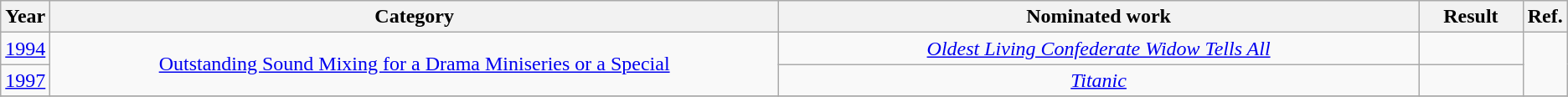<table class="wikitable sortable plainrowheaders" style="text-align:center;">
<tr>
<th scope="col" style="width:1em;">Year</th>
<th scope="col" style="width:40em;">Category</th>
<th scope="col" style="width:35em;">Nominated work</th>
<th scope="col" style="width:5em;">Result</th>
<th scope="col" style="width:1em;">Ref.</th>
</tr>
<tr>
<td><a href='#'>1994</a></td>
<td rowspan="2"><a href='#'>Outstanding Sound Mixing for a Drama Miniseries or a Special</a></td>
<td><em><a href='#'>Oldest Living Confederate Widow Tells All</a></em></td>
<td></td>
<td rowspan="2"></td>
</tr>
<tr>
<td><a href='#'>1997</a></td>
<td><em><a href='#'>Titanic</a></em></td>
<td></td>
</tr>
<tr>
</tr>
</table>
